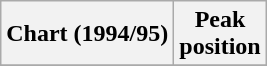<table class="wikitable sortable">
<tr>
<th>Chart (1994/95)</th>
<th style="text-align:center;">Peak<br>position</th>
</tr>
<tr>
</tr>
</table>
